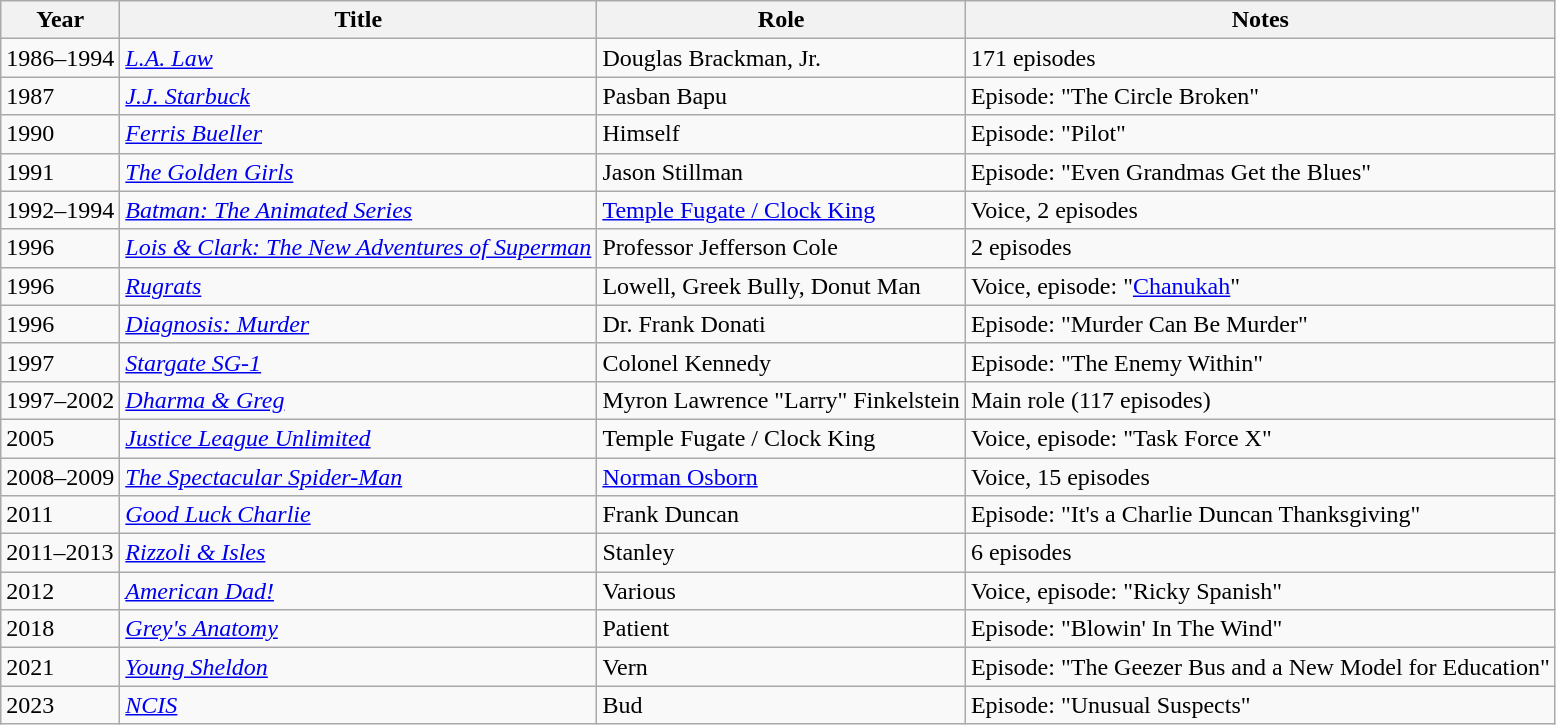<table class="wikitable sortable plainrowheaders" style="white-space:nowrap">
<tr>
<th>Year</th>
<th>Title</th>
<th>Role</th>
<th>Notes</th>
</tr>
<tr>
<td>1986–1994</td>
<td><em><a href='#'>L.A. Law</a></em></td>
<td>Douglas Brackman, Jr.</td>
<td>171 episodes</td>
</tr>
<tr>
<td>1987</td>
<td><em><a href='#'>J.J. Starbuck</a></em></td>
<td>Pasban Bapu</td>
<td>Episode: "The Circle Broken"</td>
</tr>
<tr>
<td>1990</td>
<td><a href='#'><em>Ferris Bueller</em></a></td>
<td>Himself</td>
<td>Episode: "Pilot"</td>
</tr>
<tr>
<td>1991</td>
<td><em><a href='#'>The Golden Girls</a></em></td>
<td>Jason Stillman</td>
<td>Episode: "Even Grandmas Get the Blues"</td>
</tr>
<tr>
<td>1992–1994</td>
<td><em><a href='#'>Batman: The Animated Series</a></em></td>
<td><a href='#'>Temple Fugate / Clock King</a></td>
<td>Voice, 2 episodes</td>
</tr>
<tr>
<td>1996</td>
<td><em><a href='#'>Lois & Clark: The New Adventures of Superman</a></em></td>
<td>Professor Jefferson Cole</td>
<td>2 episodes</td>
</tr>
<tr>
<td>1996</td>
<td><em><a href='#'>Rugrats</a></em></td>
<td>Lowell, Greek Bully, Donut Man</td>
<td>Voice, episode: "<a href='#'>Chanukah</a>"</td>
</tr>
<tr>
<td>1996</td>
<td><em><a href='#'>Diagnosis: Murder</a></em></td>
<td>Dr. Frank Donati</td>
<td>Episode: "Murder Can Be Murder"</td>
</tr>
<tr>
<td>1997</td>
<td><em><a href='#'>Stargate SG-1</a></em></td>
<td>Colonel Kennedy</td>
<td>Episode: "The Enemy Within"</td>
</tr>
<tr>
<td>1997–2002</td>
<td><em><a href='#'>Dharma & Greg</a></em></td>
<td>Myron Lawrence "Larry" Finkelstein</td>
<td>Main role (117 episodes)</td>
</tr>
<tr>
<td>2005</td>
<td><em><a href='#'>Justice League Unlimited</a></em></td>
<td>Temple Fugate / Clock King</td>
<td>Voice, episode: "Task Force X"</td>
</tr>
<tr>
<td>2008–2009</td>
<td><em><a href='#'>The Spectacular Spider-Man</a></em></td>
<td><a href='#'>Norman Osborn</a></td>
<td>Voice, 15 episodes</td>
</tr>
<tr>
<td>2011</td>
<td><em><a href='#'>Good Luck Charlie</a></em></td>
<td>Frank Duncan</td>
<td>Episode: "It's a Charlie Duncan Thanksgiving"</td>
</tr>
<tr>
<td>2011–2013</td>
<td><em><a href='#'>Rizzoli & Isles</a></em></td>
<td>Stanley</td>
<td>6 episodes</td>
</tr>
<tr>
<td>2012</td>
<td><em><a href='#'>American Dad!</a></em></td>
<td>Various</td>
<td>Voice, episode: "Ricky Spanish"</td>
</tr>
<tr>
<td>2018</td>
<td><em><a href='#'>Grey's Anatomy</a></em></td>
<td>Patient</td>
<td>Episode: "Blowin' In The Wind"</td>
</tr>
<tr>
<td>2021</td>
<td><em><a href='#'>Young Sheldon</a></em></td>
<td>Vern</td>
<td>Episode: "The Geezer Bus and a New Model for Education"</td>
</tr>
<tr>
<td>2023</td>
<td><em><a href='#'>NCIS</a></em></td>
<td>Bud</td>
<td>Episode: "Unusual Suspects"</td>
</tr>
</table>
